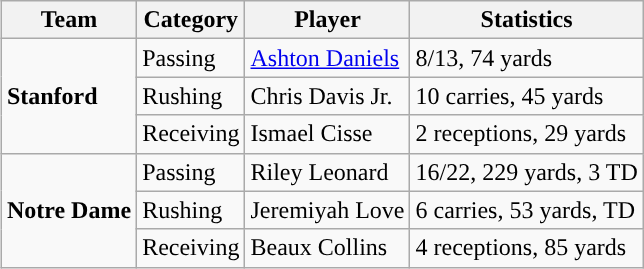<table class="wikitable" style="float: right;">
<tr>
<th>Team</th>
<th>Category</th>
<th>Player</th>
<th>Statistics</th>
</tr>
<tr>
<td rowspan=3><strong>Stanford</strong></td>
<td>Passing</td>
<td><a href='#'>Ashton Daniels</a></td>
<td>8/13, 74 yards</td>
</tr>
<tr>
<td>Rushing</td>
<td>Chris Davis Jr.</td>
<td>10 carries, 45 yards</td>
</tr>
<tr>
<td>Receiving</td>
<td>Ismael Cisse</td>
<td>2 receptions, 29 yards</td>
</tr>
<tr>
<td rowspan=3><strong>Notre Dame</strong></td>
<td>Passing</td>
<td>Riley Leonard</td>
<td>16/22, 229 yards, 3 TD</td>
</tr>
<tr>
<td>Rushing</td>
<td>Jeremiyah Love</td>
<td>6 carries, 53 yards, TD</td>
</tr>
<tr>
<td>Receiving</td>
<td>Beaux Collins</td>
<td>4 receptions, 85 yards</td>
</tr>
</table>
